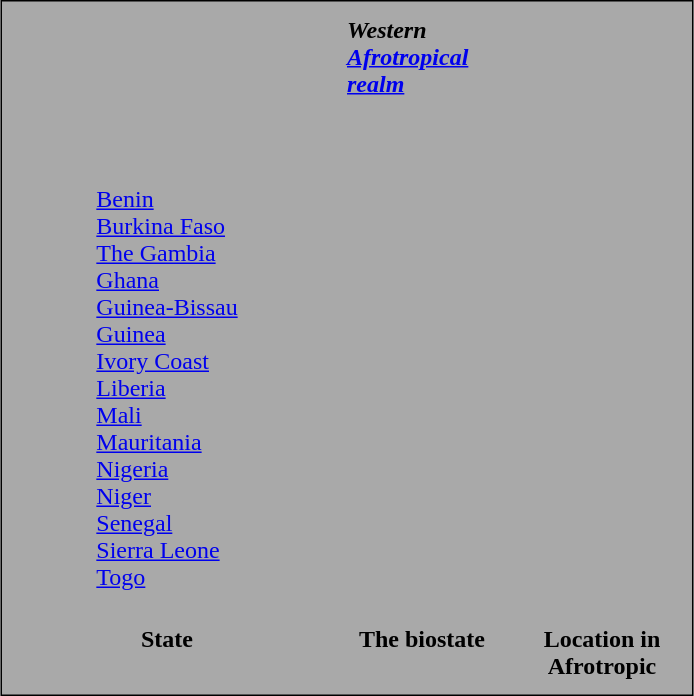<table style="background-color:darkgray; color:black; border:thin solid black;" height="230" align="center" valign="bottom" cellpadding=10px cellspacing=0px>
<tr>
<td></td>
<td><strong><em>Western <a href='#'>Afrotropical realm</a></em></strong><br></td>
</tr>
<tr align="center">
<td><br><table>
<tr style="text-align:left;text-decoration:none;width:220px;" valign="middle">
<td><br><a href='#'>Benin</a><br>
<a href='#'>Burkina Faso</a><br>
<a href='#'>The Gambia</a><br>
<a href='#'>Ghana</a><br>
<a href='#'>Guinea-Bissau</a><br>
<a href='#'>Guinea</a><br>
<a href='#'>Ivory Coast</a><br>
<a href='#'>Liberia</a><br>
<a href='#'>Mali</a><br>
<a href='#'>Mauritania</a><br>
<a href='#'>Nigeria</a><br>
<a href='#'>Niger</a><br>
<a href='#'>Senegal</a><br>
<a href='#'>Sierra Leone</a><br>
<a href='#'>Togo</a><br></td>
</tr>
</table>
</td>
<td></td>
<td><br></td>
</tr>
<tr align="center" valign="top">
<td width="200"><strong>State</strong></td>
<td width="100"><strong>The biostate</strong></td>
<td width="100"><strong>Location in Afrotropic</strong></td>
</tr>
</table>
